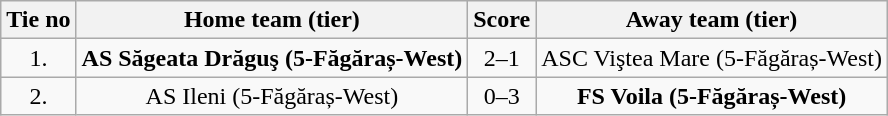<table class="wikitable" style="text-align: center">
<tr>
<th>Tie no</th>
<th>Home team (tier)</th>
<th>Score</th>
<th>Away team (tier)</th>
</tr>
<tr>
<td>1.</td>
<td><strong>AS Săgeata Drăguş (5-Făgăraș-West)</strong></td>
<td>2–1</td>
<td>ASC Viştea Mare (5-Făgăraș-West)</td>
</tr>
<tr>
<td>2.</td>
<td>AS Ileni (5-Făgăraș-West)</td>
<td>0–3</td>
<td><strong>FS Voila (5-Făgăraș-West)</strong></td>
</tr>
</table>
